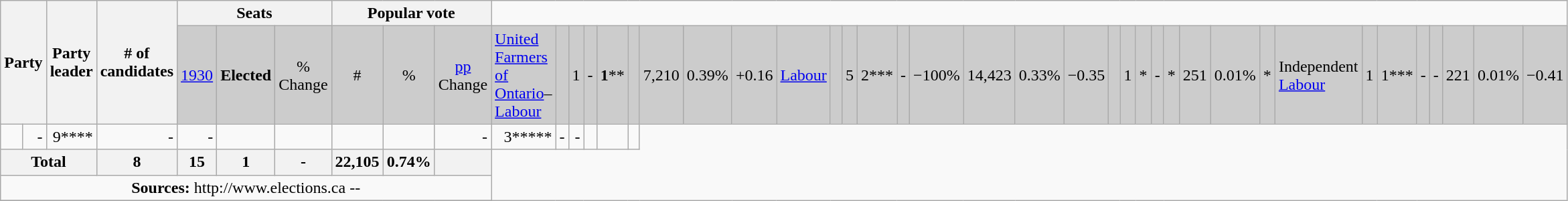<table class="wikitable">
<tr>
<th colspan=2 rowspan=2>Party</th>
<th rowspan=2>Party leader</th>
<th rowspan=2># of <br> candidates</th>
<th colspan=3>Seats</th>
<th colspan=3>Popular vote</th>
</tr>
<tr bgcolor="CCCCCC">
<td align=center><a href='#'>1930</a></td>
<td align=center><strong>Elected</strong></td>
<td align=center>% Change</td>
<td align=center>#</td>
<td align=center>%</td>
<td align=center><a href='#'>pp</a> Change<br></td>
<td><a href='#'>United Farmers of Ontario</a>–<a href='#'>Labour</a></td>
<td> </td>
<td align="right">1</td>
<td align="right">-</td>
<td align="right"><strong>1</strong>**</td>
<td align="right"> </td>
<td align="right">7,210</td>
<td align="right">0.39%</td>
<td align="right">+0.16<br></td>
<td><a href='#'>Labour</a></td>
<td> </td>
<td align="right">5</td>
<td align="right">2***</td>
<td align="right">-</td>
<td align="right">−100%</td>
<td align="right">14,423</td>
<td align="right">0.33%</td>
<td align="right">−0.35<br></td>
<td> </td>
<td align="right">1</td>
<td align="right">*</td>
<td align="right">-</td>
<td align="right">*</td>
<td align="right">251</td>
<td align="right">0.01%</td>
<td align="right">*<br></td>
<td colspan="2">Independent <a href='#'>Labour</a></td>
<td align="right">1</td>
<td align="right">1***</td>
<td align="right">-</td>
<td align="right">-</td>
<td align="right">221</td>
<td align="right">0.01%</td>
<td align="right">−0.41</td>
</tr>
<tr>
<td> </td>
<td align="right">-</td>
<td align="right">9****</td>
<td align="right">-</td>
<td align="right">-</td>
<td align="right"></td>
<td align="right"></td>
<td align="right"><br></td>
<td> </td>
<td align="right">-</td>
<td align="right">3*****</td>
<td align="right">-</td>
<td align="right">-</td>
<td align="right"></td>
<td align="right"></td>
<td align="right"></td>
</tr>
<tr>
<th colspan=3 align=left>Total</th>
<th align=right>8</th>
<th align=right>15</th>
<th align=right>1</th>
<th align=right>-</th>
<th align=right>22,105</th>
<th align=right>0.74%</th>
<th></th>
</tr>
<tr>
<td align="center" colspan="10"><strong>Sources:</strong> http://www.elections.ca -- </td>
</tr>
<tr>
</tr>
</table>
